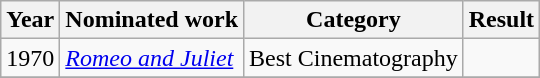<table class="wikitable plainrowheaders">
<tr>
<th>Year</th>
<th>Nominated work</th>
<th>Category</th>
<th>Result</th>
</tr>
<tr>
<td>1970</td>
<td><em><a href='#'>Romeo and Juliet</a></em></td>
<td>Best Cinematography</td>
<td></td>
</tr>
<tr>
</tr>
</table>
